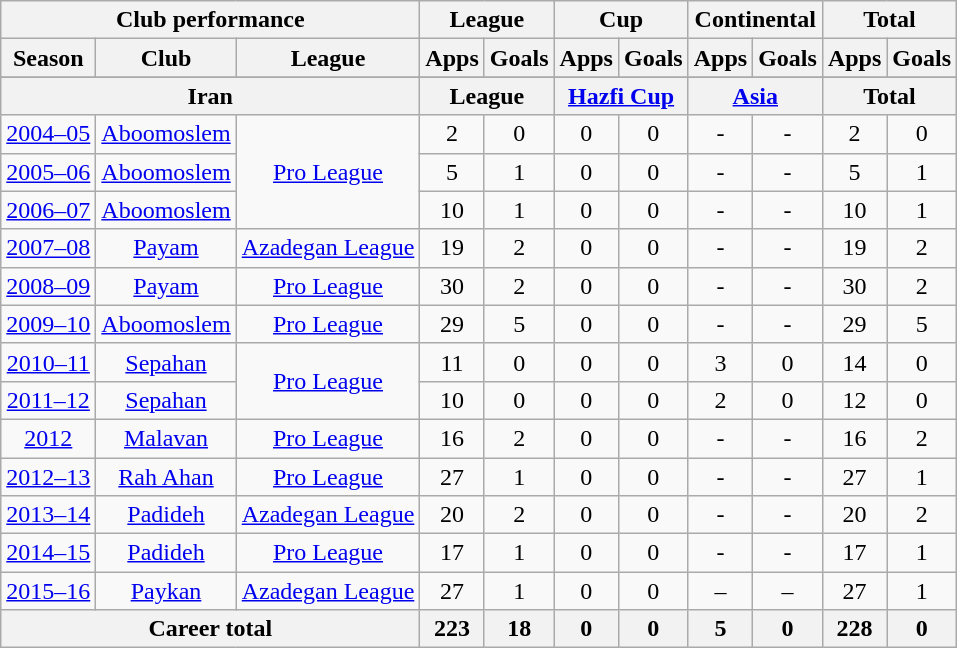<table class="wikitable" style="text-align:center">
<tr>
<th colspan=3>Club performance</th>
<th colspan=2>League</th>
<th colspan=2>Cup</th>
<th colspan=2>Continental</th>
<th colspan=2>Total</th>
</tr>
<tr>
<th>Season</th>
<th>Club</th>
<th>League</th>
<th>Apps</th>
<th>Goals</th>
<th>Apps</th>
<th>Goals</th>
<th>Apps</th>
<th>Goals</th>
<th>Apps</th>
<th>Goals</th>
</tr>
<tr>
</tr>
<tr>
<th colspan=3>Iran</th>
<th colspan=2>League</th>
<th colspan=2><a href='#'>Hazfi Cup</a></th>
<th colspan=2><a href='#'>Asia</a></th>
<th colspan=2>Total</th>
</tr>
<tr>
<td><a href='#'>2004–05</a></td>
<td><a href='#'>Aboomoslem</a></td>
<td rowspan="3"><a href='#'>Pro League</a></td>
<td>2</td>
<td>0</td>
<td>0</td>
<td>0</td>
<td>-</td>
<td>-</td>
<td>2</td>
<td>0</td>
</tr>
<tr>
<td><a href='#'>2005–06</a></td>
<td><a href='#'>Aboomoslem</a></td>
<td>5</td>
<td>1</td>
<td>0</td>
<td>0</td>
<td>-</td>
<td>-</td>
<td>5</td>
<td>1</td>
</tr>
<tr>
<td><a href='#'>2006–07</a></td>
<td><a href='#'>Aboomoslem</a></td>
<td>10</td>
<td>1</td>
<td>0</td>
<td>0</td>
<td>-</td>
<td>-</td>
<td>10</td>
<td>1</td>
</tr>
<tr>
<td><a href='#'>2007–08</a></td>
<td><a href='#'>Payam</a></td>
<td><a href='#'>Azadegan League</a></td>
<td>19</td>
<td>2</td>
<td>0</td>
<td>0</td>
<td>-</td>
<td>-</td>
<td>19</td>
<td>2</td>
</tr>
<tr>
<td><a href='#'>2008–09</a></td>
<td><a href='#'>Payam</a></td>
<td><a href='#'>Pro League</a></td>
<td>30</td>
<td>2</td>
<td>0</td>
<td>0</td>
<td>-</td>
<td>-</td>
<td>30</td>
<td>2</td>
</tr>
<tr>
<td><a href='#'>2009–10</a></td>
<td><a href='#'>Aboomoslem</a></td>
<td><a href='#'>Pro League</a></td>
<td>29</td>
<td>5</td>
<td>0</td>
<td>0</td>
<td>-</td>
<td>-</td>
<td>29</td>
<td>5</td>
</tr>
<tr>
<td><a href='#'>2010–11</a></td>
<td><a href='#'>Sepahan</a></td>
<td rowspan="2"><a href='#'>Pro League</a></td>
<td>11</td>
<td>0</td>
<td>0</td>
<td>0</td>
<td>3</td>
<td>0</td>
<td>14</td>
<td>0</td>
</tr>
<tr>
<td><a href='#'>2011–12</a></td>
<td><a href='#'>Sepahan</a></td>
<td>10</td>
<td>0</td>
<td>0</td>
<td>0</td>
<td>2</td>
<td>0</td>
<td>12</td>
<td>0</td>
</tr>
<tr>
<td><a href='#'>2012</a></td>
<td><a href='#'>Malavan</a></td>
<td><a href='#'>Pro League</a></td>
<td>16</td>
<td>2</td>
<td>0</td>
<td>0</td>
<td>-</td>
<td>-</td>
<td>16</td>
<td>2</td>
</tr>
<tr>
<td><a href='#'>2012–13</a></td>
<td><a href='#'>Rah Ahan</a></td>
<td><a href='#'>Pro League</a></td>
<td>27</td>
<td>1</td>
<td>0</td>
<td>0</td>
<td>-</td>
<td>-</td>
<td>27</td>
<td>1</td>
</tr>
<tr>
<td><a href='#'>2013–14</a></td>
<td><a href='#'>Padideh</a></td>
<td><a href='#'>Azadegan League</a></td>
<td>20</td>
<td>2</td>
<td>0</td>
<td>0</td>
<td>-</td>
<td>-</td>
<td>20</td>
<td>2</td>
</tr>
<tr>
<td><a href='#'>2014–15</a></td>
<td><a href='#'>Padideh</a></td>
<td><a href='#'>Pro League</a></td>
<td>17</td>
<td>1</td>
<td>0</td>
<td>0</td>
<td>-</td>
<td>-</td>
<td>17</td>
<td>1</td>
</tr>
<tr>
<td><a href='#'>2015–16</a></td>
<td><a href='#'>Paykan</a></td>
<td><a href='#'>Azadegan League</a></td>
<td>27</td>
<td>1</td>
<td>0</td>
<td>0</td>
<td>–</td>
<td>–</td>
<td>27</td>
<td>1</td>
</tr>
<tr>
<th colspan=3>Career total</th>
<th>223</th>
<th>18</th>
<th>0</th>
<th>0</th>
<th>5</th>
<th>0</th>
<th>228</th>
<th>0</th>
</tr>
</table>
